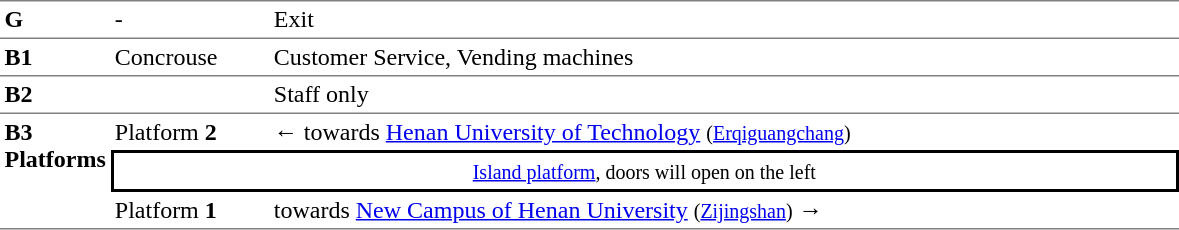<table table border=0 cellspacing=0 cellpadding=3>
<tr>
<td style="border-top:solid 1px gray;" width=50 valign=top><strong>G</strong></td>
<td style="border-top:solid 1px gray;" width=100 valign=top>-</td>
<td style="border-top:solid 1px gray;" width=600 valign=top>Exit</td>
</tr>
<tr>
<td style="border-bottom:solid 1px gray; border-top:solid 1px gray;" valign=top width=50><strong>B1</strong></td>
<td style="border-bottom:solid 1px gray; border-top:solid 1px gray;" valign=top width=100>Concrouse<br></td>
<td style="border-bottom:solid 1px gray; border-top:solid 1px gray;" valign=top width=390>Customer Service, Vending machines</td>
</tr>
<tr>
<td style="border-bottom:solid 1px gray; " valign=top width=50><strong>B2</strong></td>
<td style="border-bottom:solid 1px gray; " valign=top width=100><br></td>
<td style="border-bottom:solid 1px gray; " valign=top width=390>Staff only</td>
</tr>
<tr>
<td style="border-bottom:solid 1px gray;" rowspan="3" valign=top><strong>B3<br>Platforms</strong></td>
<td>Platform <span> <strong>2</strong></span></td>
<td>←  towards <a href='#'>Henan University of Technology</a> <small>(<a href='#'>Erqiguangchang</a>)</small></td>
</tr>
<tr>
<td style="border-right:solid 2px black;border-left:solid 2px black;border-top:solid 2px black;border-bottom:solid 2px black;text-align:center;" colspan=2><small><a href='#'>Island platform</a>, doors will open on the left</small></td>
</tr>
<tr>
<td style="border-bottom:solid 1px gray;">Platform <span> <strong>1</strong></span></td>
<td style="border-bottom:solid 1px gray;">  towards <a href='#'>New Campus of Henan University</a> <small>(<a href='#'>Zijingshan</a>)</small> →</td>
</tr>
</table>
